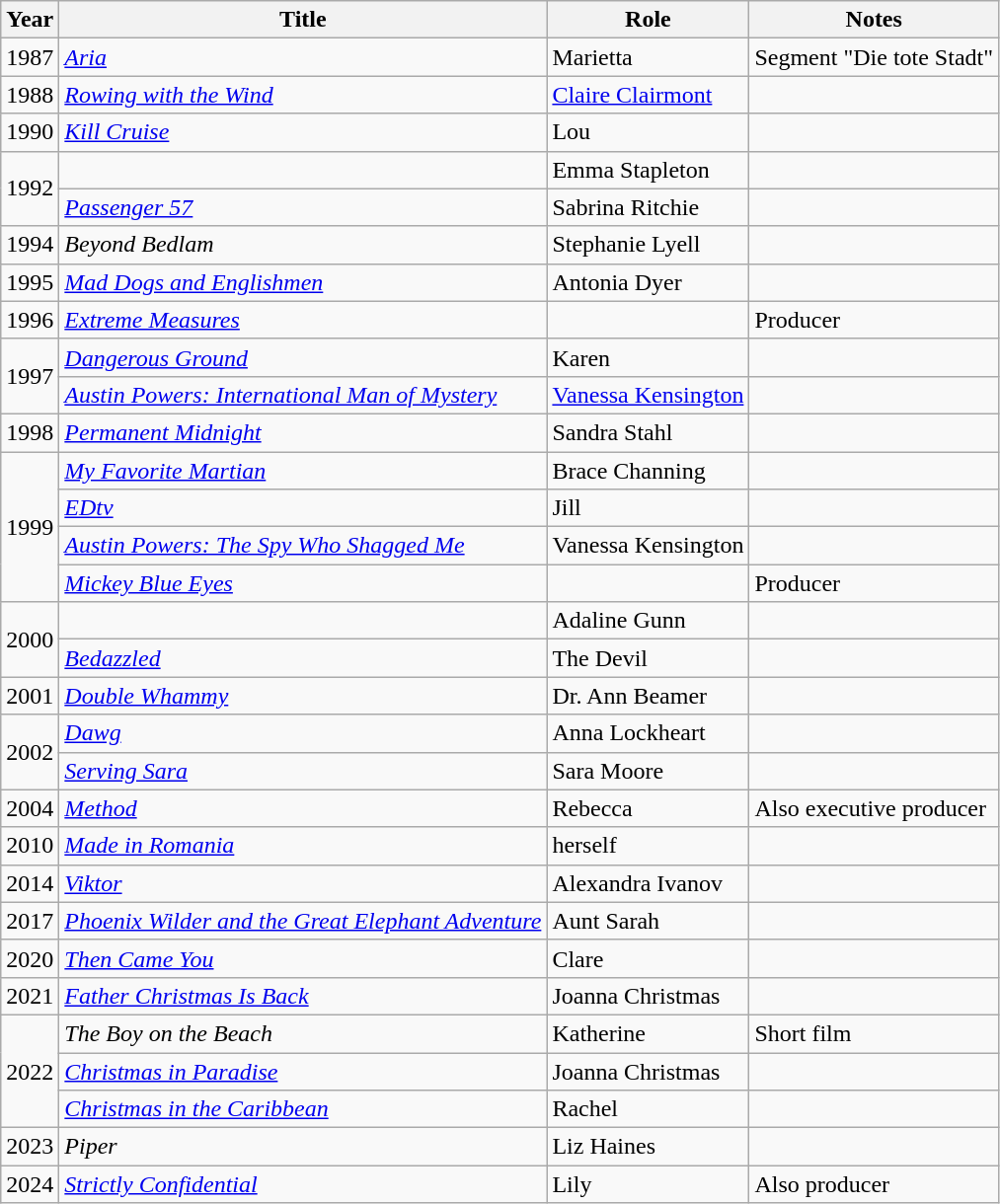<table class="wikitable sortable">
<tr>
<th>Year</th>
<th>Title</th>
<th>Role</th>
<th class="unsortable">Notes</th>
</tr>
<tr>
<td>1987</td>
<td><em><a href='#'>Aria</a></em></td>
<td>Marietta</td>
<td>Segment "Die tote Stadt"</td>
</tr>
<tr>
<td>1988</td>
<td><em><a href='#'>Rowing with the Wind</a></em></td>
<td><a href='#'>Claire Clairmont</a></td>
<td></td>
</tr>
<tr>
<td>1990</td>
<td><em><a href='#'>Kill Cruise</a></em></td>
<td>Lou</td>
<td></td>
</tr>
<tr>
<td rowspan=2>1992</td>
<td><em></em></td>
<td>Emma Stapleton</td>
<td></td>
</tr>
<tr>
<td><em><a href='#'>Passenger 57</a></em></td>
<td>Sabrina Ritchie</td>
<td></td>
</tr>
<tr>
<td>1994</td>
<td><em>Beyond Bedlam</em></td>
<td>Stephanie Lyell</td>
<td></td>
</tr>
<tr>
<td>1995</td>
<td><em><a href='#'>Mad Dogs and Englishmen</a></em></td>
<td>Antonia Dyer</td>
<td></td>
</tr>
<tr>
<td>1996</td>
<td><em><a href='#'>Extreme Measures</a></em></td>
<td></td>
<td>Producer</td>
</tr>
<tr>
<td rowspan=2>1997</td>
<td><em><a href='#'>Dangerous Ground</a></em></td>
<td>Karen</td>
<td></td>
</tr>
<tr>
<td><em><a href='#'>Austin Powers: International Man of Mystery</a></em></td>
<td><a href='#'>Vanessa Kensington</a></td>
<td></td>
</tr>
<tr>
<td>1998</td>
<td><em><a href='#'>Permanent Midnight</a></em></td>
<td>Sandra Stahl</td>
<td></td>
</tr>
<tr>
<td rowspan="4">1999</td>
<td><em><a href='#'>My Favorite Martian</a></em></td>
<td>Brace Channing</td>
<td></td>
</tr>
<tr>
<td><em><a href='#'>EDtv</a></em></td>
<td>Jill</td>
<td></td>
</tr>
<tr>
<td><em><a href='#'>Austin Powers: The Spy Who Shagged Me</a></em></td>
<td>Vanessa Kensington</td>
<td></td>
</tr>
<tr>
<td><em><a href='#'>Mickey Blue Eyes</a></em></td>
<td></td>
<td>Producer</td>
</tr>
<tr>
<td rowspan=2>2000</td>
<td><em></em></td>
<td>Adaline Gunn</td>
<td></td>
</tr>
<tr>
<td><em><a href='#'>Bedazzled</a></em></td>
<td>The Devil</td>
<td></td>
</tr>
<tr>
<td>2001</td>
<td><em><a href='#'>Double Whammy</a></em></td>
<td>Dr. Ann Beamer</td>
<td></td>
</tr>
<tr>
<td rowspan=2>2002</td>
<td><em><a href='#'>Dawg</a></em></td>
<td>Anna Lockheart</td>
<td></td>
</tr>
<tr>
<td><em><a href='#'>Serving Sara</a></em></td>
<td>Sara Moore</td>
<td></td>
</tr>
<tr>
<td>2004</td>
<td><em><a href='#'>Method</a></em></td>
<td>Rebecca</td>
<td>Also executive producer</td>
</tr>
<tr>
<td>2010</td>
<td><em><a href='#'>Made in Romania</a></em></td>
<td>herself</td>
<td></td>
</tr>
<tr>
<td>2014</td>
<td><em><a href='#'>Viktor</a></em></td>
<td>Alexandra Ivanov</td>
<td></td>
</tr>
<tr>
<td>2017</td>
<td><em><a href='#'>Phoenix Wilder and the Great Elephant Adventure</a></em></td>
<td>Aunt Sarah</td>
<td></td>
</tr>
<tr>
<td>2020</td>
<td><a href='#'><em>Then Came You</em></a></td>
<td>Clare</td>
<td></td>
</tr>
<tr>
<td>2021</td>
<td><em><a href='#'>Father Christmas Is Back</a></em></td>
<td>Joanna Christmas</td>
<td></td>
</tr>
<tr>
<td rowspan=3>2022</td>
<td><em>The Boy on the Beach</em></td>
<td>Katherine</td>
<td>Short film</td>
</tr>
<tr>
<td><em><a href='#'>Christmas in Paradise</a></em></td>
<td>Joanna Christmas</td>
<td></td>
</tr>
<tr>
<td><em><a href='#'>Christmas in the Caribbean</a></em></td>
<td>Rachel</td>
<td></td>
</tr>
<tr>
<td>2023</td>
<td><em>Piper</em></td>
<td>Liz Haines</td>
<td></td>
</tr>
<tr>
<td>2024</td>
<td><em><a href='#'>Strictly Confidential</a></em></td>
<td>Lily</td>
<td>Also producer</td>
</tr>
</table>
